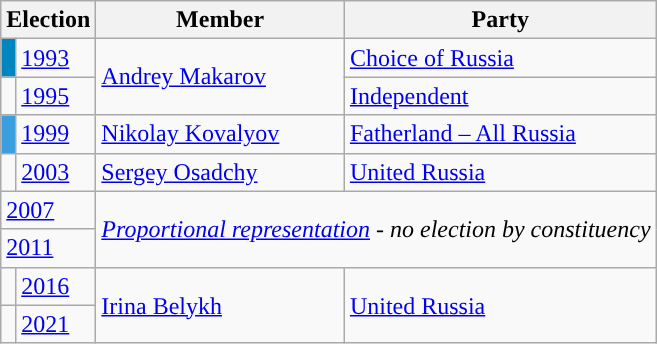<table class="wikitable">
<tr>
<th colspan="2">Election</th>
<th>Member</th>
<th>Party</th>
</tr>
<tr>
<td style="background-color:#0085BE"></td>
<td><a href='#'>1993</a></td>
<td rowspan=2><a href='#'>Andrey Makarov</a></td>
<td><a href='#'>Choice of Russia</a></td>
</tr>
<tr>
<td style="background-color:"></td>
<td><a href='#'>1995</a></td>
<td><a href='#'>Independent</a></td>
</tr>
<tr>
<td style="background-color:#3B9EDF"></td>
<td><a href='#'>1999</a></td>
<td><a href='#'>Nikolay Kovalyov</a></td>
<td><a href='#'>Fatherland – All Russia</a></td>
</tr>
<tr>
<td style="background-color:"></td>
<td><a href='#'>2003</a></td>
<td><a href='#'>Sergey Osadchy</a></td>
<td><a href='#'>United Russia</a></td>
</tr>
<tr>
<td colspan=2><a href='#'>2007</a></td>
<td colspan=2 rowspan=2><em><a href='#'>Proportional representation</a> - no election by constituency</em></td>
</tr>
<tr>
<td colspan=2><a href='#'>2011</a></td>
</tr>
<tr>
<td style="background-color:"></td>
<td><a href='#'>2016</a></td>
<td rowspan=2><a href='#'>Irina Belykh</a></td>
<td rowspan=2><a href='#'>United Russia</a></td>
</tr>
<tr>
<td style="background-color:"></td>
<td><a href='#'>2021</a></td>
</tr>
</table>
